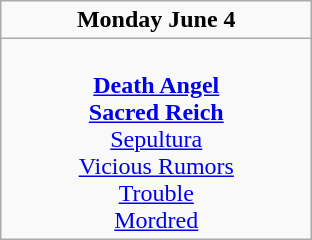<table class="wikitable">
<tr>
<td colspan="3" align="center"><strong>Monday June 4</strong></td>
</tr>
<tr>
<td valign="top" align="center" width=200><br><strong><a href='#'>Death Angel</a></strong>
<br><strong><a href='#'>Sacred Reich</a></strong>
<br><a href='#'>Sepultura</a>
<br><a href='#'>Vicious Rumors</a>
<br><a href='#'>Trouble</a>
<br><a href='#'>Mordred</a></td>
</tr>
</table>
